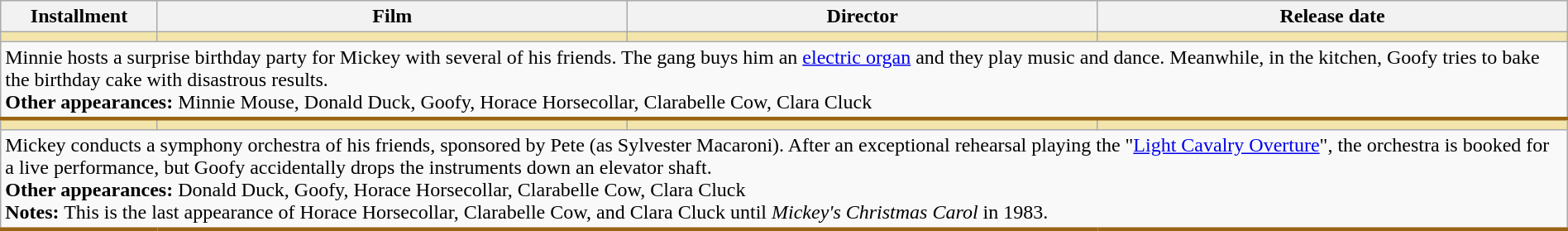<table class="wikitable sortable" width="100%">
<tr>
<th width="10%">Installment</th>
<th width="30%">Film</th>
<th width="30%">Director</th>
<th width="30%">Release date</th>
</tr>
<tr>
<td style="background-color: #F3E5AB"></td>
<td style="background-color: #F3E5AB"></td>
<td style="background-color: #F3E5AB"></td>
<td style="background-color: #F3E5AB"></td>
</tr>
<tr class="expand-child" style="border-bottom: 3px solid #996515;">
<td colspan="4">Minnie hosts a surprise birthday party for Mickey with several of his friends. The gang buys him an <a href='#'>electric organ</a> and they play music and dance. Meanwhile, in the kitchen, Goofy tries to bake the birthday cake with disastrous results.<br><strong>Other appearances:</strong> Minnie Mouse, Donald Duck, Goofy, Horace Horsecollar, Clarabelle Cow, Clara Cluck</td>
</tr>
<tr>
<td style="background-color: #F3E5AB"></td>
<td style="background-color: #F3E5AB"></td>
<td style="background-color: #F3E5AB"></td>
<td style="background-color: #F3E5AB"></td>
</tr>
<tr class="expand-child" style="border-bottom: 3px solid #996515;">
<td colspan="4">Mickey conducts a symphony orchestra of his friends, sponsored by Pete (as Sylvester Macaroni). After an exceptional rehearsal playing the "<a href='#'>Light Cavalry Overture</a>", the orchestra is booked for a live performance, but Goofy accidentally drops the instruments down an elevator shaft.<br><strong>Other appearances:</strong> Donald Duck, Goofy, Horace Horsecollar, Clarabelle Cow, Clara Cluck<br><strong>Notes:</strong> This is the last appearance of Horace Horsecollar, Clarabelle Cow, and Clara Cluck until <em>Mickey's Christmas Carol</em> in 1983.</td>
</tr>
</table>
